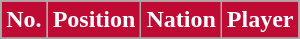<table class="wikitable sortable">
<tr>
<th style="background:#BF0A34; color:white;" scope="col">No.</th>
<th style="background:#BF0A34; color:white;" scope="col">Position</th>
<th style="background:#BF0A34; color:white;" scope="col">Nation</th>
<th style="background:#BF0A34; color:white;" scope="col">Player</th>
</tr>
<tr>
</tr>
</table>
